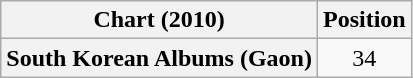<table class="wikitable plainrowheaders">
<tr>
<th>Chart (2010)</th>
<th>Position</th>
</tr>
<tr>
<th scope="row">South Korean Albums (Gaon)</th>
<td style="text-align:center;">34</td>
</tr>
</table>
